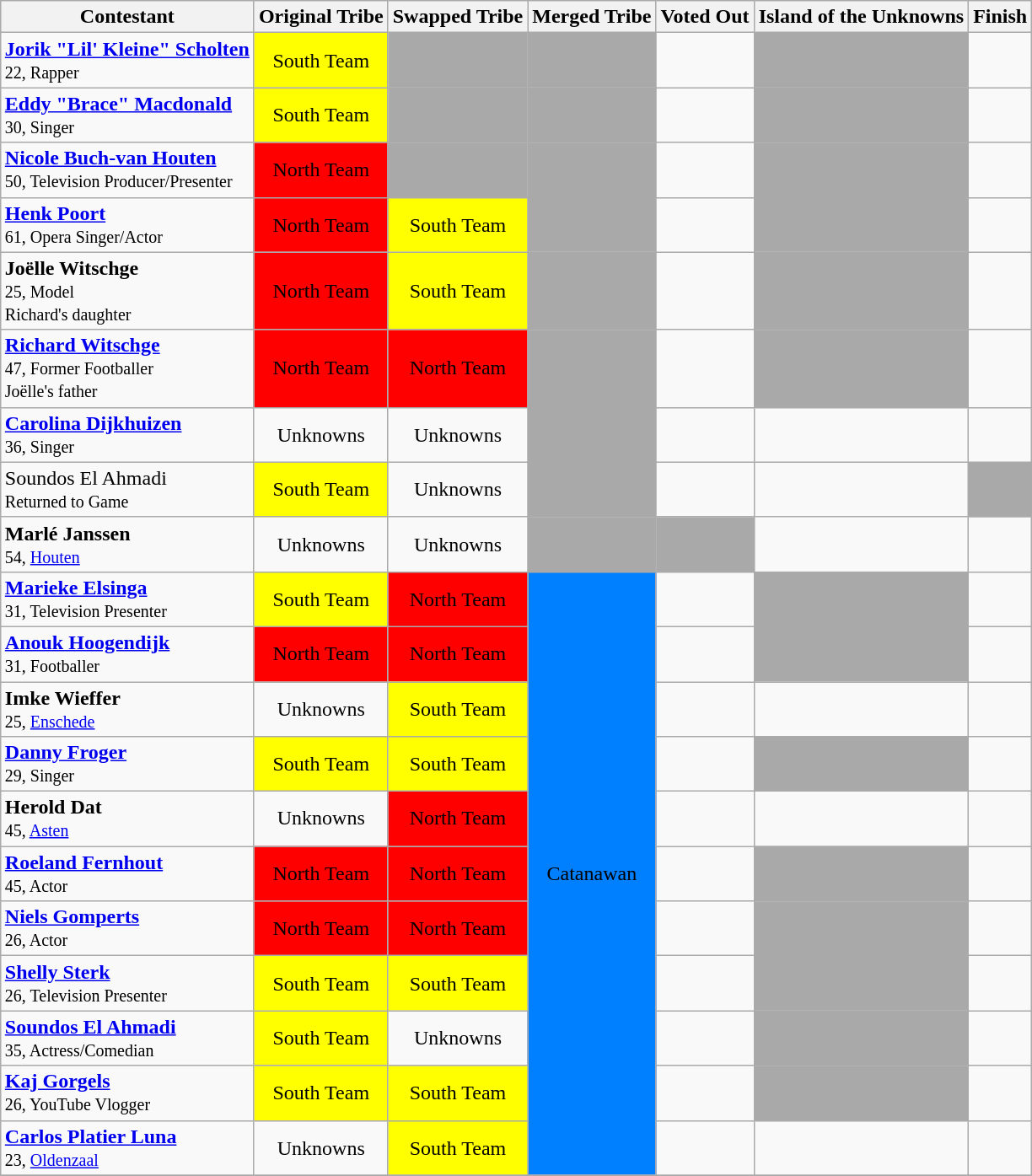<table class="wikitable" style="margin:auto; text-align:center">
<tr>
<th>Contestant</th>
<th>Original Tribe</th>
<th>Swapped Tribe</th>
<th>Merged Tribe</th>
<th>Voted Out</th>
<th>Island of the Unknowns</th>
<th>Finish</th>
</tr>
<tr>
<td align="left"><strong><a href='#'>Jorik "Lil' Kleine" Scholten</a></strong><br><small>22, Rapper</small></td>
<td bgcolor="yellow">South Team</td>
<td bgcolor="darkgray"></td>
<td bgcolor="darkgray"></td>
<td></td>
<td bgcolor="darkgray"></td>
<td></td>
</tr>
<tr>
<td align="left"><strong><a href='#'>Eddy "Brace" Macdonald</a></strong><br><small>30, Singer</small></td>
<td bgcolor="yellow">South Team</td>
<td bgcolor="darkgray"></td>
<td bgcolor="darkgray"></td>
<td></td>
<td bgcolor="darkgray"></td>
<td></td>
</tr>
<tr>
<td align="left"><strong><a href='#'>Nicole Buch-van Houten</a></strong><br><small>50, Television Producer/Presenter</small></td>
<td bgcolor="red">North Team</td>
<td bgcolor="darkgray"></td>
<td bgcolor="darkgray"></td>
<td></td>
<td bgcolor="darkgray"></td>
<td></td>
</tr>
<tr>
<td align="left"><strong><a href='#'>Henk Poort</a></strong><br><small>61, Opera Singer/Actor</small></td>
<td bgcolor="red">North Team</td>
<td bgcolor="yellow">South Team</td>
<td bgcolor="darkgray"></td>
<td></td>
<td bgcolor="darkgray"></td>
<td></td>
</tr>
<tr>
<td align="left"><strong>Joëlle Witschge</strong><br><small>25, Model<br>Richard's daughter</small></td>
<td bgcolor="red">North Team</td>
<td bgcolor="yellow">South Team</td>
<td bgcolor="darkgray"></td>
<td></td>
<td bgcolor="darkgray"></td>
<td></td>
</tr>
<tr>
<td align="left"><strong><a href='#'>Richard Witschge</a></strong><br><small>47, Former Footballer<br>Joëlle's father</small></td>
<td bgcolor="red">North Team</td>
<td bgcolor="red">North Team</td>
<td bgcolor="darkgray"></td>
<td></td>
<td bgcolor="darkgray"></td>
<td></td>
</tr>
<tr>
<td align="left"><strong><a href='#'>Carolina Dijkhuizen</a></strong><br><small>36, Singer</small></td>
<td rowspan=1>Unknowns</td>
<td rowspan=1>Unknowns</td>
<td bgcolor="darkgray"></td>
<td></td>
<td></td>
<td></td>
</tr>
<tr>
<td align="left">Soundos El Ahmadi<br><small>Returned to Game</small></td>
<td bgcolor="yellow">South Team</td>
<td rowspan=1>Unknowns</td>
<td bgcolor="darkgrey"></td>
<td></td>
<td></td>
<td bgcolor="darkgray"></td>
</tr>
<tr>
<td align="left"><strong>Marlé Janssen</strong><br><small>54, <a href='#'>Houten</a></small></td>
<td rowspan=1>Unknowns</td>
<td rowspan=1>Unknowns</td>
<td bgcolor="darkgray"></td>
<td bgcolor="darkgray"></td>
<td></td>
<td></td>
</tr>
<tr>
<td align="left"><strong><a href='#'>Marieke Elsinga</a></strong><br><small>31, Television Presenter</small></td>
<td bgcolor="yellow">South Team</td>
<td bgcolor="red">North Team</td>
<td bgcolor="007FFF" rowspan=11>Catanawan</td>
<td></td>
<td bgcolor="darkgrey"></td>
<td></td>
</tr>
<tr>
<td align="left"><strong><a href='#'>Anouk Hoogendijk</a></strong><br><small>31, Footballer</small></td>
<td bgcolor="red">North Team</td>
<td bgcolor="red">North Team</td>
<td></td>
<td bgcolor="darkgray"></td>
<td></td>
</tr>
<tr>
<td align="left"><strong>Imke Wieffer</strong><br><small>25, <a href='#'>Enschede</a></small></td>
<td rowspan=1>Unknowns</td>
<td bgcolor="yellow">South Team</td>
<td></td>
<td></td>
<td></td>
</tr>
<tr>
<td align="left"><strong><a href='#'>Danny Froger</a></strong><br><small>29, Singer</small></td>
<td bgcolor="yellow">South Team</td>
<td bgcolor="yellow">South Team</td>
<td></td>
<td bgcolor="darkgrey"></td>
<td></td>
</tr>
<tr>
<td align="left"><strong>Herold Dat</strong><br><small>45, <a href='#'>Asten</a></small></td>
<td rowspan=1>Unknowns</td>
<td bgcolor="red">North Team</td>
<td></td>
<td></td>
<td></td>
</tr>
<tr>
<td align="left"><strong><a href='#'>Roeland Fernhout</a></strong><br><small>45, Actor</small></td>
<td bgcolor="red">North Team</td>
<td bgcolor="red">North Team</td>
<td></td>
<td bgcolor="darkgrey"></td>
<td></td>
</tr>
<tr>
<td align="left"><strong><a href='#'>Niels Gomperts</a></strong><br><small>26, Actor</small></td>
<td bgcolor="red">North Team</td>
<td bgcolor="red">North Team</td>
<td></td>
<td bgcolor="darkgrey"></td>
<td></td>
</tr>
<tr>
<td align="left"><strong><a href='#'>Shelly Sterk</a></strong><br><small>26, Television Presenter</small></td>
<td bgcolor="yellow">South Team</td>
<td bgcolor="yellow">South Team</td>
<td></td>
<td bgcolor="darkgrey"></td>
<td></td>
</tr>
<tr>
<td align="left"><strong><a href='#'>Soundos El Ahmadi</a></strong><br><small>35, Actress/Comedian</small></td>
<td bgcolor="yellow">South Team</td>
<td rowspan=1>Unknowns</td>
<td></td>
<td bgcolor="darkgrey"></td>
<td></td>
</tr>
<tr>
<td align="left"><strong><a href='#'>Kaj Gorgels</a></strong><br><small>26, YouTube Vlogger</small></td>
<td bgcolor="yellow">South Team</td>
<td bgcolor="yellow">South Team</td>
<td></td>
<td bgcolor="darkgrey"></td>
<td></td>
</tr>
<tr>
<td align="left"><strong><a href='#'>Carlos Platier Luna</a></strong><br><small>23, <a href='#'>Oldenzaal</a></small></td>
<td rowspan=1>Unknowns</td>
<td bgcolor="yellow">South Team</td>
<td></td>
<td></td>
<td></td>
</tr>
<tr>
</tr>
</table>
